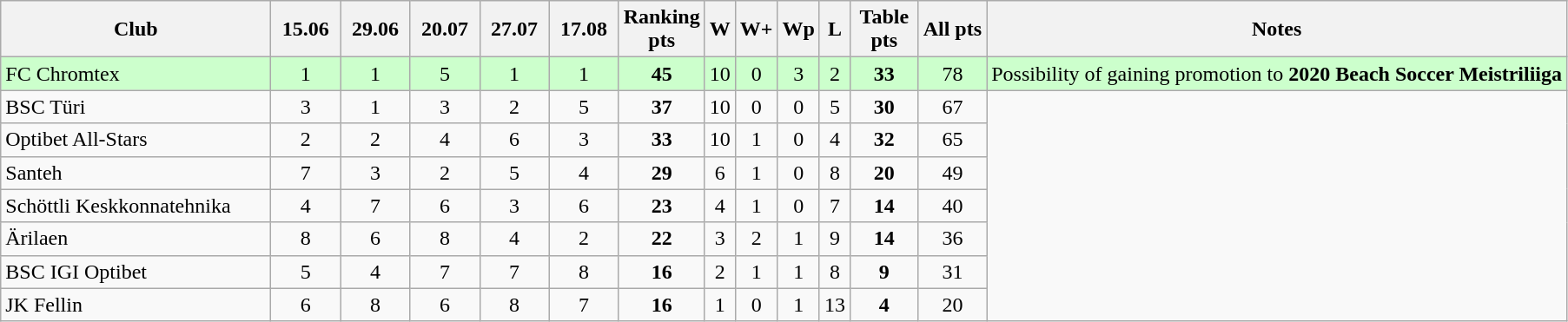<table class="wikitable collapsed">
<tr>
<th width=200px>Club</th>
<th width=46px>15.06</th>
<th width=46px>29.06</th>
<th width=46px>20.07</th>
<th width=46px>27.07</th>
<th width=46px>17.08</th>
<th width=45px>Ranking pts</th>
<th>W</th>
<th>W+</th>
<th>Wp</th>
<th>L</th>
<th width=45px>Table pts</th>
<th width=45px>All pts</th>
<th>Notes</th>
</tr>
<tr align=center>
<td align=left style="background:#cfc">FC Chromtex</td>
<td style="background:#cfc">1</td>
<td style="background:#cfc">1</td>
<td style="background:#cfc">5</td>
<td style="background:#cfc">1</td>
<td style="background:#cfc">1</td>
<td style="background:#cfc"><strong>45</strong></td>
<td style="background:#cfc">10</td>
<td style="background:#cfc">0</td>
<td style="background:#cfc">3</td>
<td style="background:#cfc">2</td>
<td style="background:#cfc"><strong>33</strong></td>
<td style="background:#cfc">78</td>
<td style="background:#cfc">Possibility of gaining promotion to <strong>2020 Beach Soccer Meistriliiga</strong></td>
</tr>
<tr align=center>
<td align=left>BSC Türi</td>
<td>3</td>
<td>1</td>
<td>3</td>
<td>2</td>
<td>5</td>
<td><strong>37</strong></td>
<td>10</td>
<td>0</td>
<td>0</td>
<td>5</td>
<td><strong>30</strong></td>
<td>67</td>
</tr>
<tr align=center>
<td align=left>Optibet All-Stars</td>
<td>2</td>
<td>2</td>
<td>4</td>
<td>6</td>
<td>3</td>
<td><strong>33</strong></td>
<td>10</td>
<td>1</td>
<td>0</td>
<td>4</td>
<td><strong>32</strong></td>
<td>65</td>
</tr>
<tr align=center>
<td align=left>Santeh</td>
<td>7</td>
<td>3</td>
<td>2</td>
<td>5</td>
<td>4</td>
<td><strong>29</strong></td>
<td>6</td>
<td>1</td>
<td>0</td>
<td>8</td>
<td><strong>20</strong></td>
<td>49</td>
</tr>
<tr align=center>
<td align=left>Schöttli Keskkonnatehnika</td>
<td>4</td>
<td>7</td>
<td>6</td>
<td>3</td>
<td>6</td>
<td><strong>23</strong></td>
<td>4</td>
<td>1</td>
<td>0</td>
<td>7</td>
<td><strong>14</strong></td>
<td>40</td>
</tr>
<tr align=center>
<td align=left>Ärilaen</td>
<td>8</td>
<td>6</td>
<td>8</td>
<td>4</td>
<td>2</td>
<td><strong>22</strong></td>
<td>3</td>
<td>2</td>
<td>1</td>
<td>9</td>
<td><strong>14</strong></td>
<td>36</td>
</tr>
<tr align=center>
<td align=left>BSC IGI Optibet</td>
<td>5</td>
<td>4</td>
<td>7</td>
<td>7</td>
<td>8</td>
<td><strong>16</strong></td>
<td>2</td>
<td>1</td>
<td>1</td>
<td>8</td>
<td><strong>9</strong></td>
<td>31</td>
</tr>
<tr align=center>
<td align=left>JK Fellin</td>
<td>6</td>
<td>8</td>
<td>6</td>
<td>8</td>
<td>7</td>
<td><strong>16</strong></td>
<td>1</td>
<td>0</td>
<td>1</td>
<td>13</td>
<td><strong>4</strong></td>
<td>20</td>
</tr>
</table>
